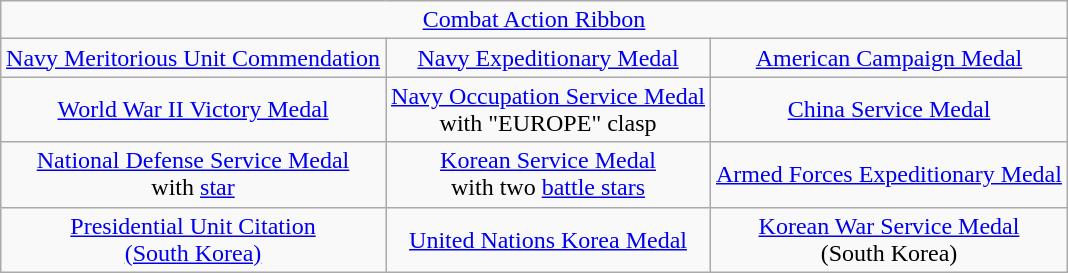<table class="wikitable" style="margin:1em auto; text-align:center;">
<tr>
<td colspan="3"><a href='#'>Combat Action Ribbon</a></td>
</tr>
<tr>
<td><a href='#'>Navy Meritorious Unit Commendation</a></td>
<td><a href='#'>Navy Expeditionary Medal</a></td>
<td><a href='#'>American Campaign Medal</a></td>
</tr>
<tr>
<td><a href='#'>World War II Victory Medal</a></td>
<td><a href='#'>Navy Occupation Service Medal</a> <br>with "EUROPE" clasp</td>
<td><a href='#'>China Service Medal</a></td>
</tr>
<tr>
<td><a href='#'>National Defense Service Medal</a> <br>with <a href='#'>star</a></td>
<td><a href='#'>Korean Service Medal</a> <br>with two <a href='#'>battle stars</a></td>
<td><a href='#'>Armed Forces Expeditionary Medal</a></td>
</tr>
<tr>
<td><a href='#'>Presidential Unit Citation <br>(South Korea)</a></td>
<td><a href='#'>United Nations Korea Medal</a></td>
<td><a href='#'>Korean War Service Medal</a> <br>(South Korea)</td>
</tr>
</table>
